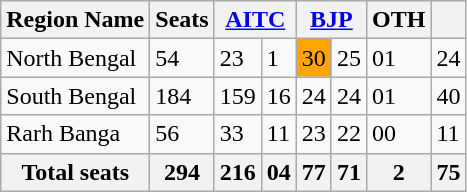<table class="wikitable">
<tr>
<th>Region Name</th>
<th>Seats</th>
<th colspan="2"><a href='#'>AITC</a></th>
<th colspan="2"><a href='#'>BJP</a></th>
<th>OTH</th>
<th></th>
</tr>
<tr>
<td>North Bengal</td>
<td>54</td>
<td>23</td>
<td> 1</td>
<td bgcolor=#FFA500>30</td>
<td> 25</td>
<td>01</td>
<td> 24</td>
</tr>
<tr>
<td>South Bengal</td>
<td>184</td>
<td>159</td>
<td> 16</td>
<td>24</td>
<td> 24</td>
<td>01</td>
<td> 40</td>
</tr>
<tr>
<td>Rarh Banga</td>
<td>56</td>
<td>33</td>
<td> 11</td>
<td>23</td>
<td> 22</td>
<td>00</td>
<td> 11</td>
</tr>
<tr>
<th>Total seats</th>
<th>294</th>
<th>216</th>
<th> 04</th>
<th>77</th>
<th> 71</th>
<th>2</th>
<th>75</th>
</tr>
</table>
